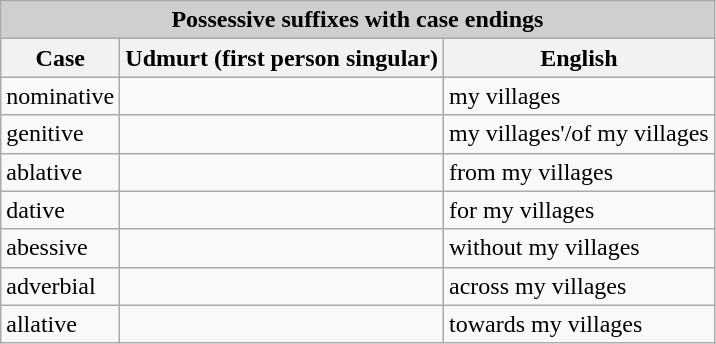<table class="wikitable">
<tr>
<th colspan="4" style="background:#cfcfcf;">Possessive suffixes with case endings</th>
</tr>
<tr style="background:#dfdfdf;" |>
<th>Case</th>
<th>Udmurt (first person singular)</th>
<th>English</th>
</tr>
<tr>
<td>nominative</td>
<td></td>
<td>my villages</td>
</tr>
<tr>
<td>genitive</td>
<td></td>
<td>my villages'/of my villages</td>
</tr>
<tr>
<td>ablative</td>
<td></td>
<td>from my villages</td>
</tr>
<tr>
<td>dative</td>
<td></td>
<td>for my villages</td>
</tr>
<tr>
<td>abessive</td>
<td></td>
<td>without my villages</td>
</tr>
<tr>
<td>adverbial</td>
<td></td>
<td>across my villages</td>
</tr>
<tr>
<td>allative</td>
<td></td>
<td>towards my villages</td>
</tr>
</table>
